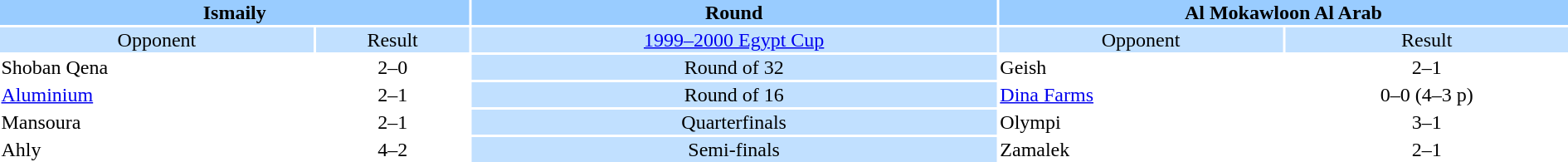<table style="width:100%; text-align:center;">
<tr style="vertical-align:top; background:#9cf;">
<th colspan=2 style="width:1*">Ismaily</th>
<th><strong>Round</strong></th>
<th colspan=2 style="width:1*">Al Mokawloon Al Arab</th>
</tr>
<tr style="vertical-align:top; background:#c1e0ff;">
<td>Opponent</td>
<td>Result</td>
<td><a href='#'>1999–2000 Egypt Cup</a></td>
<td>Opponent</td>
<td>Result</td>
</tr>
<tr>
<td align=left>Shoban Qena</td>
<td>2–0</td>
<td style="background:#c1e0ff;">Round of 32</td>
<td align=left>Geish</td>
<td>2–1</td>
</tr>
<tr>
<td align=left><a href='#'>Aluminium</a></td>
<td>2–1</td>
<td style="background:#c1e0ff;">Round of 16</td>
<td align=left><a href='#'>Dina Farms</a></td>
<td>0–0 (4–3 p)</td>
</tr>
<tr>
<td align=left>Mansoura</td>
<td>2–1</td>
<td style="background:#c1e0ff;">Quarterfinals</td>
<td align=left>Olympi</td>
<td>3–1</td>
</tr>
<tr>
<td align=left>Ahly</td>
<td>4–2</td>
<td style="background:#c1e0ff;">Semi-finals</td>
<td align=left>Zamalek</td>
<td>2–1</td>
</tr>
</table>
